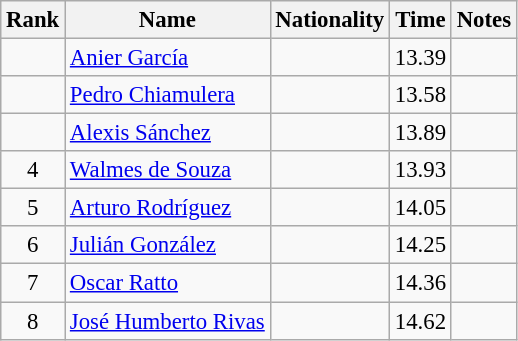<table class="wikitable sortable" style="text-align:center;font-size:95%">
<tr>
<th>Rank</th>
<th>Name</th>
<th>Nationality</th>
<th>Time</th>
<th>Notes</th>
</tr>
<tr>
<td></td>
<td align=left><a href='#'>Anier García</a></td>
<td align=left></td>
<td>13.39</td>
<td></td>
</tr>
<tr>
<td></td>
<td align=left><a href='#'>Pedro Chiamulera</a></td>
<td align=left></td>
<td>13.58</td>
<td></td>
</tr>
<tr>
<td></td>
<td align=left><a href='#'>Alexis Sánchez</a></td>
<td align=left></td>
<td>13.89</td>
<td></td>
</tr>
<tr>
<td>4</td>
<td align=left><a href='#'>Walmes de Souza</a></td>
<td align=left></td>
<td>13.93</td>
<td></td>
</tr>
<tr>
<td>5</td>
<td align=left><a href='#'>Arturo Rodríguez</a></td>
<td align=left></td>
<td>14.05</td>
<td></td>
</tr>
<tr>
<td>6</td>
<td align=left><a href='#'>Julián González</a></td>
<td align=left></td>
<td>14.25</td>
<td></td>
</tr>
<tr>
<td>7</td>
<td align=left><a href='#'>Oscar Ratto</a></td>
<td align=left></td>
<td>14.36</td>
<td></td>
</tr>
<tr>
<td>8</td>
<td align=left><a href='#'>José Humberto Rivas</a></td>
<td align=left></td>
<td>14.62</td>
<td></td>
</tr>
</table>
